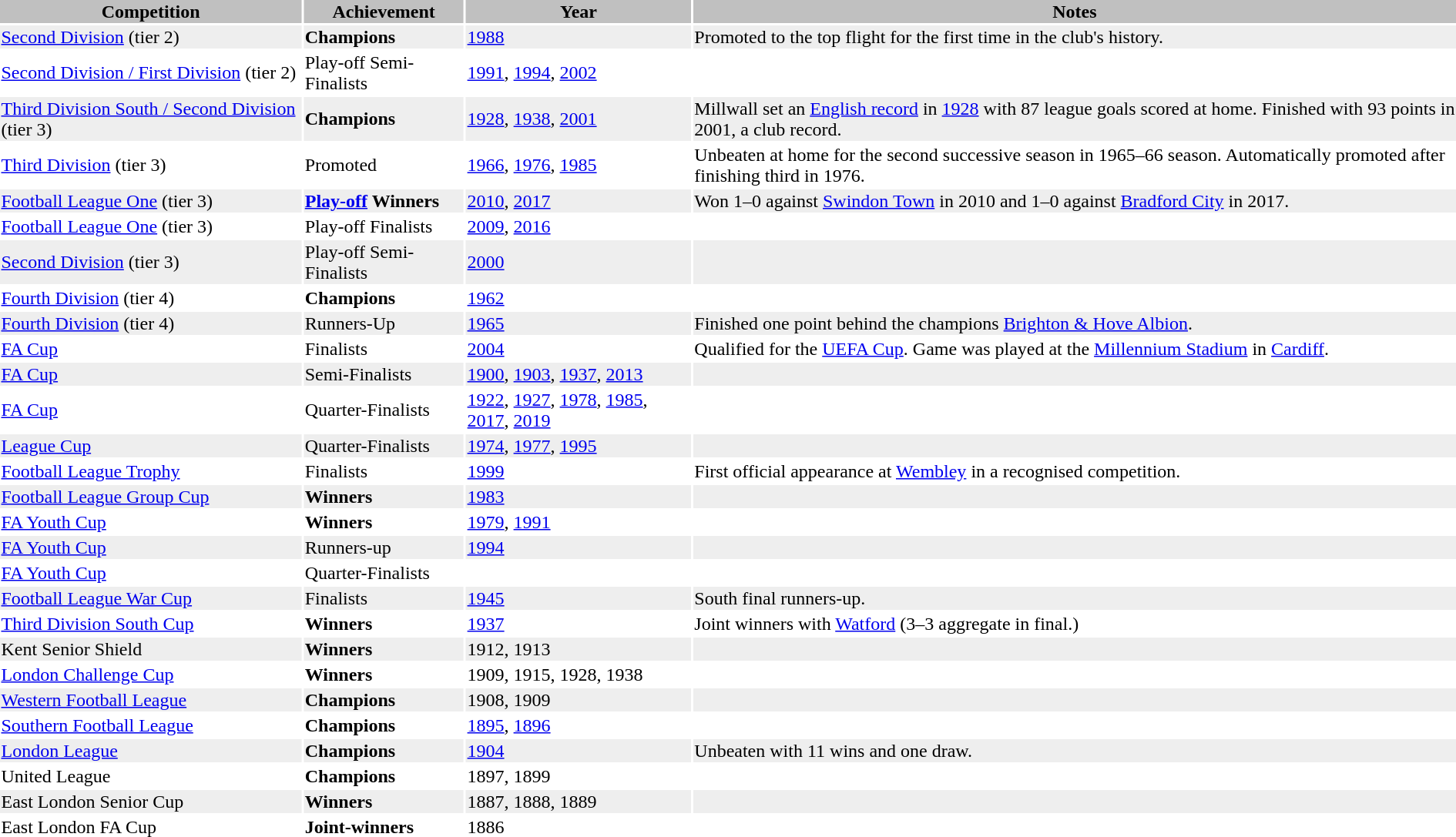<table class="toccolours">
<tr>
<th style="background:silver;">Competition</th>
<th style="background:silver;">Achievement</th>
<th style="background:silver;">Year</th>
<th style="background:silver;">Notes</th>
</tr>
<tr style="background:#eee;">
<td><a href='#'>Second Division</a> (tier 2)</td>
<td><strong>Champions</strong></td>
<td><a href='#'>1988</a></td>
<td>Promoted to the top flight for the first time in the club's history.</td>
</tr>
<tr>
<td><a href='#'>Second Division / First Division</a> (tier 2)</td>
<td>Play-off Semi-Finalists</td>
<td><a href='#'>1991</a>, <a href='#'>1994</a>, <a href='#'>2002</a></td>
<td></td>
</tr>
<tr style="background:#eee;">
<td><a href='#'>Third Division South / Second Division</a> (tier 3)</td>
<td><strong>Champions</strong></td>
<td><a href='#'>1928</a>, <a href='#'>1938</a>, <a href='#'>2001</a></td>
<td>Millwall set an <a href='#'>English record</a> in <a href='#'>1928</a> with 87 league goals scored at home. Finished with 93 points in 2001, a club record.</td>
</tr>
<tr>
<td><a href='#'>Third Division</a> (tier 3)</td>
<td>Promoted</td>
<td><a href='#'>1966</a>, <a href='#'>1976</a>, <a href='#'>1985</a></td>
<td>Unbeaten at home for the second successive season in 1965–66 season. Automatically promoted after finishing third in 1976.</td>
</tr>
<tr style="background:#eee;">
<td><a href='#'>Football League One</a> (tier 3)</td>
<td><strong><a href='#'>Play-off</a> Winners</strong></td>
<td><a href='#'>2010</a>, <a href='#'>2017</a></td>
<td>Won 1–0 against <a href='#'>Swindon Town</a> in 2010 and 1–0 against <a href='#'>Bradford City</a> in 2017.</td>
</tr>
<tr>
<td><a href='#'>Football League One</a> (tier 3)</td>
<td>Play-off Finalists</td>
<td><a href='#'>2009</a>, <a href='#'>2016</a></td>
<td></td>
</tr>
<tr style="background:#eee;">
<td><a href='#'>Second Division</a> (tier 3)</td>
<td>Play-off Semi-Finalists</td>
<td><a href='#'>2000</a></td>
<td></td>
</tr>
<tr>
<td><a href='#'>Fourth Division</a> (tier 4)</td>
<td><strong>Champions</strong></td>
<td><a href='#'>1962</a></td>
<td></td>
</tr>
<tr style="background:#eee;">
<td><a href='#'>Fourth Division</a> (tier 4)</td>
<td>Runners-Up</td>
<td><a href='#'>1965</a></td>
<td>Finished one point behind the champions <a href='#'>Brighton & Hove Albion</a>.</td>
</tr>
<tr>
<td><a href='#'>FA Cup</a></td>
<td>Finalists</td>
<td><a href='#'>2004</a></td>
<td>Qualified for the <a href='#'>UEFA Cup</a>. Game was played at the <a href='#'>Millennium Stadium</a> in <a href='#'>Cardiff</a>.</td>
</tr>
<tr style="background:#eee;">
<td><a href='#'>FA Cup</a></td>
<td>Semi-Finalists</td>
<td><a href='#'>1900</a>, <a href='#'>1903</a>, <a href='#'>1937</a>, <a href='#'>2013</a></td>
<td></td>
</tr>
<tr>
<td><a href='#'>FA Cup</a></td>
<td>Quarter-Finalists</td>
<td><a href='#'>1922</a>, <a href='#'>1927</a>, <a href='#'>1978</a>, <a href='#'>1985</a>, <a href='#'>2017</a>, <a href='#'>2019</a></td>
<td></td>
</tr>
<tr style="background:#eee;">
<td><a href='#'>League Cup</a></td>
<td>Quarter-Finalists</td>
<td><a href='#'>1974</a>, <a href='#'>1977</a>, <a href='#'>1995</a></td>
<td></td>
</tr>
<tr>
<td><a href='#'>Football League Trophy</a></td>
<td>Finalists</td>
<td><a href='#'>1999</a></td>
<td>First official appearance at <a href='#'>Wembley</a> in a recognised competition.</td>
</tr>
<tr style="background:#eee;">
<td><a href='#'>Football League Group Cup</a></td>
<td><strong>Winners</strong></td>
<td><a href='#'>1983</a></td>
<td></td>
</tr>
<tr>
<td><a href='#'>FA Youth Cup</a></td>
<td><strong>Winners</strong></td>
<td><a href='#'>1979</a>, <a href='#'>1991</a></td>
<td></td>
</tr>
<tr style="background:#eee;">
<td><a href='#'>FA Youth Cup</a></td>
<td>Runners-up</td>
<td><a href='#'>1994</a></td>
<td></td>
</tr>
<tr>
<td><a href='#'>FA Youth Cup</a></td>
<td>Quarter-Finalists</td>
<td></td>
<td></td>
</tr>
<tr style="background:#eee;">
<td><a href='#'>Football League War Cup</a></td>
<td>Finalists</td>
<td><a href='#'>1945</a></td>
<td>South final runners-up.</td>
</tr>
<tr>
<td><a href='#'>Third Division South Cup</a></td>
<td><strong>Winners</strong></td>
<td><a href='#'>1937</a></td>
<td>Joint winners with <a href='#'>Watford</a> (3–3 aggregate in final.)</td>
</tr>
<tr style="background:#eee;">
<td>Kent Senior Shield</td>
<td><strong>Winners</strong></td>
<td>1912, 1913</td>
<td></td>
</tr>
<tr>
<td><a href='#'>London Challenge Cup</a></td>
<td><strong>Winners</strong></td>
<td>1909, 1915, 1928, 1938</td>
<td></td>
</tr>
<tr |- style="background:#eee;">
<td><a href='#'>Western Football League</a></td>
<td><strong>Champions</strong></td>
<td>1908, 1909</td>
<td></td>
</tr>
<tr>
<td><a href='#'>Southern Football League</a></td>
<td><strong>Champions</strong></td>
<td><a href='#'>1895</a>, <a href='#'>1896</a></td>
<td></td>
</tr>
<tr |- style="background:#eee;">
<td><a href='#'>London League</a></td>
<td><strong>Champions</strong></td>
<td><a href='#'>1904</a></td>
<td>Unbeaten with 11 wins and one draw.</td>
</tr>
<tr>
<td>United League</td>
<td><strong>Champions</strong></td>
<td>1897, 1899</td>
<td></td>
</tr>
<tr |- style="background:#eee;">
<td>East London Senior Cup</td>
<td><strong>Winners</strong></td>
<td>1887, 1888, 1889</td>
<td></td>
</tr>
<tr>
<td>East London FA Cup</td>
<td><strong>Joint-winners</strong></td>
<td>1886</td>
<td></td>
</tr>
</table>
